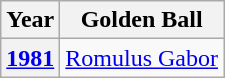<table class="wikitable plainrowheaders" style="text-align: center;">
<tr>
<th scope=col>Year</th>
<th scope=col>Golden Ball</th>
</tr>
<tr>
<th scope=row><a href='#'>1981</a></th>
<td><a href='#'>Romulus Gabor</a></td>
</tr>
</table>
